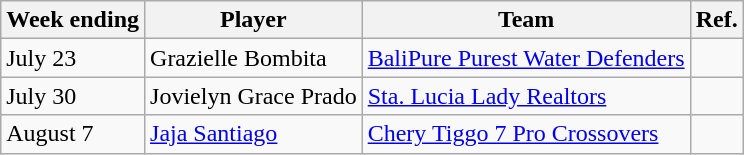<table class="wikitable">
<tr>
<th>Week ending</th>
<th>Player</th>
<th>Team</th>
<th>Ref.</th>
</tr>
<tr>
<td>July 23</td>
<td>Grazielle Bombita</td>
<td><a href='#'>BaliPure Purest Water Defenders</a></td>
<td style="text-align:center;"></td>
</tr>
<tr>
<td>July 30</td>
<td>Jovielyn Grace Prado</td>
<td><a href='#'>Sta. Lucia Lady Realtors</a></td>
<td style="text-align:center;"></td>
</tr>
<tr>
<td>August 7</td>
<td><a href='#'>Jaja Santiago</a></td>
<td><a href='#'>Chery Tiggo 7 Pro Crossovers</a></td>
<td style="text-align:center;"></td>
</tr>
</table>
